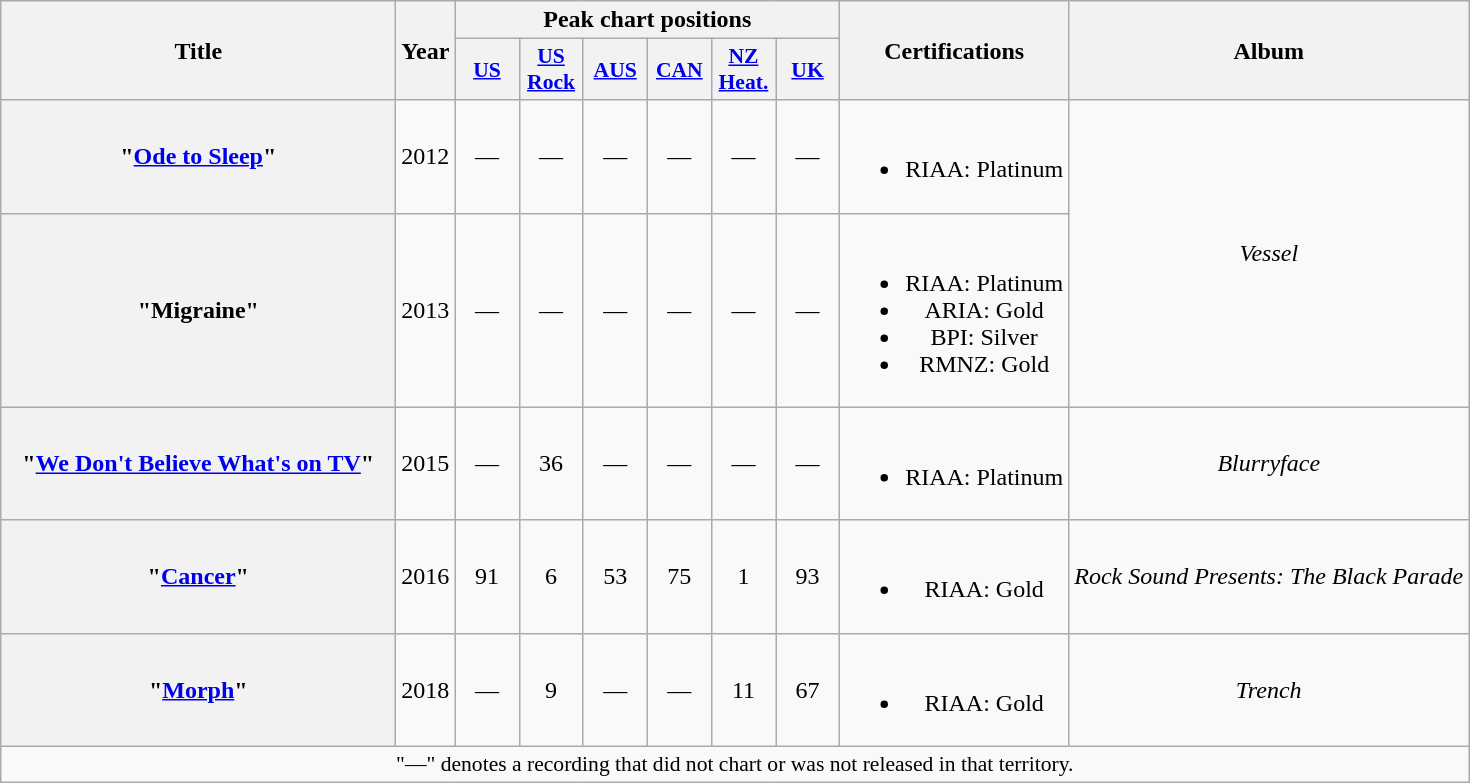<table class="wikitable plainrowheaders" style="text-align:center;">
<tr>
<th scope="col" rowspan="2" style="width:16em;">Title</th>
<th scope="col" rowspan="2">Year</th>
<th scope="col" colspan="6">Peak chart positions</th>
<th scope="col" rowspan="2">Certifications</th>
<th scope="col" rowspan="2">Album</th>
</tr>
<tr>
<th scope="col" style="width:2.5em; font-size:90%;"><a href='#'>US</a><br></th>
<th scope="col" style="width:2.5em; font-size:90%;"><a href='#'>US<br>Rock</a><br></th>
<th scope="col" style="width:2.5em; font-size:90%;"><a href='#'>AUS</a><br></th>
<th scope="col" style="width:2.5em; font-size:90%;"><a href='#'>CAN</a><br></th>
<th scope="col" style="width:2.5em; font-size:90%;"><a href='#'>NZ<br>Heat.</a><br></th>
<th scope="col" style="width:2.5em; font-size:90%;"><a href='#'>UK</a><br></th>
</tr>
<tr>
<th scope="row">"<a href='#'>Ode to Sleep</a>"</th>
<td>2012</td>
<td>—</td>
<td>—</td>
<td>—</td>
<td>—</td>
<td>—</td>
<td>—</td>
<td><br><ul><li>RIAA: Platinum</li></ul></td>
<td rowspan="2"><em>Vessel</em></td>
</tr>
<tr>
<th scope="row">"Migraine"</th>
<td>2013</td>
<td>—</td>
<td>—</td>
<td>—</td>
<td>—</td>
<td>—</td>
<td>—</td>
<td><br><ul><li>RIAA: Platinum</li><li>ARIA: Gold</li><li>BPI: Silver</li><li>RMNZ: Gold</li></ul></td>
</tr>
<tr>
<th scope="row">"<a href='#'>We Don't Believe What's on TV</a>"</th>
<td>2015</td>
<td>—</td>
<td>36</td>
<td>—</td>
<td>—</td>
<td>—</td>
<td>—</td>
<td><br><ul><li>RIAA: Platinum</li></ul></td>
<td><em>Blurryface</em></td>
</tr>
<tr>
<th scope="row">"<a href='#'>Cancer</a>"<br></th>
<td>2016</td>
<td>91</td>
<td>6</td>
<td>53</td>
<td>75</td>
<td>1</td>
<td>93</td>
<td><br><ul><li>RIAA: Gold</li></ul></td>
<td><em>Rock Sound Presents: The Black Parade</em></td>
</tr>
<tr>
<th scope="row">"<a href='#'>Morph</a>"</th>
<td>2018</td>
<td>—</td>
<td>9</td>
<td>—</td>
<td>—</td>
<td>11</td>
<td>67</td>
<td><br><ul><li>RIAA: Gold</li></ul></td>
<td><em>Trench</em></td>
</tr>
<tr>
<td colspan="10" style="font-size:90%">"—" denotes a recording that did not chart or was not released in that territory.</td>
</tr>
</table>
